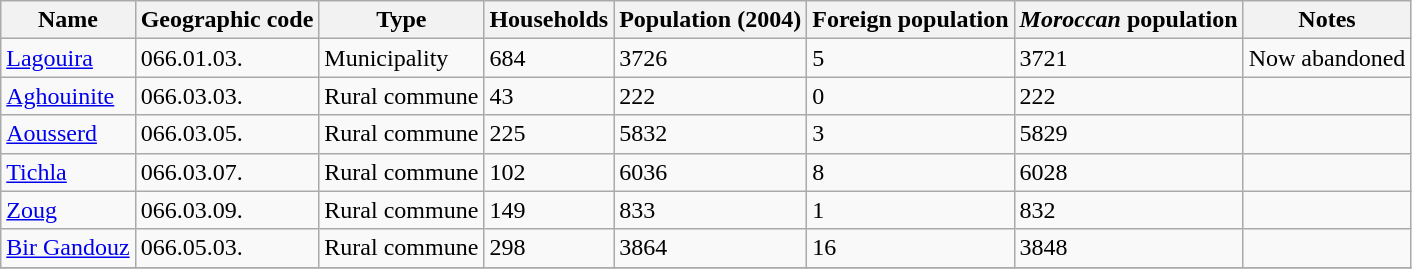<table class="wikitable sortable">
<tr>
<th>Name</th>
<th>Geographic code</th>
<th>Type</th>
<th>Households</th>
<th>Population (2004)</th>
<th>Foreign population</th>
<th><em>Moroccan</em> population</th>
<th>Notes</th>
</tr>
<tr>
<td><a href='#'>Lagouira</a></td>
<td>066.01.03.</td>
<td>Municipality</td>
<td>684</td>
<td>3726</td>
<td>5</td>
<td>3721</td>
<td>Now abandoned</td>
</tr>
<tr>
<td><a href='#'>Aghouinite</a></td>
<td>066.03.03.</td>
<td>Rural commune</td>
<td>43</td>
<td>222</td>
<td>0</td>
<td>222</td>
<td></td>
</tr>
<tr>
<td><a href='#'>Aousserd</a></td>
<td>066.03.05.</td>
<td>Rural commune</td>
<td>225</td>
<td>5832</td>
<td>3</td>
<td>5829</td>
<td></td>
</tr>
<tr>
<td><a href='#'>Tichla</a></td>
<td>066.03.07.</td>
<td>Rural commune</td>
<td>102</td>
<td>6036</td>
<td>8</td>
<td>6028</td>
<td></td>
</tr>
<tr>
<td><a href='#'>Zoug</a></td>
<td>066.03.09.</td>
<td>Rural commune</td>
<td>149</td>
<td>833</td>
<td>1</td>
<td>832</td>
<td></td>
</tr>
<tr>
<td><a href='#'>Bir Gandouz</a></td>
<td>066.05.03.</td>
<td>Rural commune</td>
<td>298</td>
<td>3864</td>
<td>16</td>
<td>3848</td>
<td></td>
</tr>
<tr>
</tr>
</table>
